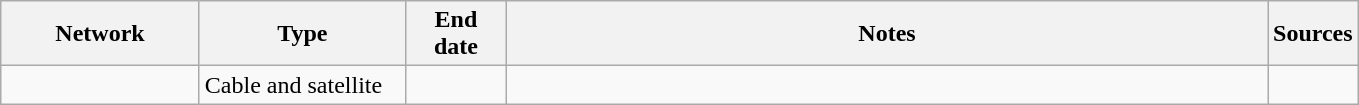<table class="wikitable">
<tr>
<th style="text-align:center; width:125px">Network</th>
<th style="text-align:center; width:130px">Type</th>
<th style="text-align:center; width:60px">End date</th>
<th style="text-align:center; width:500px">Notes</th>
<th style="text-align:center; width:30px">Sources</th>
</tr>
<tr>
<td><a href='#'></a></td>
<td>Cable and satellite</td>
<td></td>
<td></td>
<td></td>
</tr>
</table>
